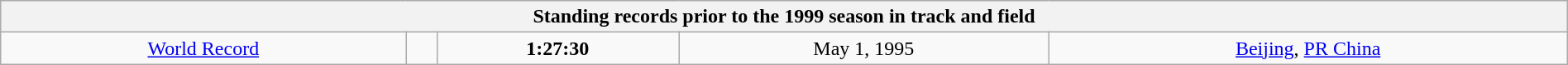<table class="wikitable" style="text-align:center; width:100%">
<tr>
<th colspan="5">Standing records prior to the 1999 season in track and field</th>
</tr>
<tr>
<td><a href='#'>World Record</a></td>
<td></td>
<td><strong>1:27:30</strong></td>
<td>May 1, 1995</td>
<td> <a href='#'>Beijing</a>, <a href='#'>PR China</a></td>
</tr>
</table>
